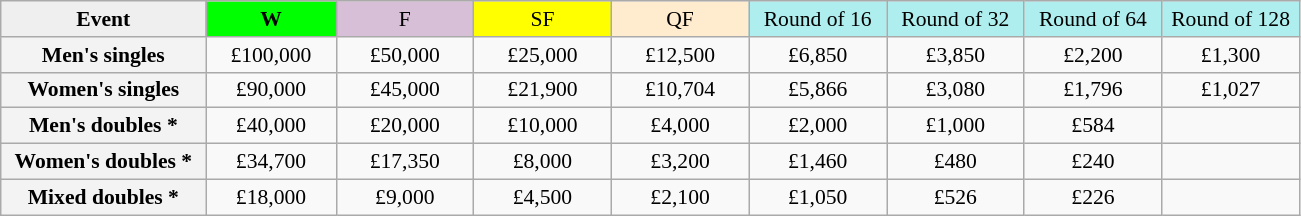<table class=wikitable style=font-size:90%;text-align:center>
<tr>
<td style="width:130px; background:#efefef;"><strong>Event</strong></td>
<td style="width:80px; background:lime;"><strong>W</strong></td>
<td style="width:85px; background:thistle;">F</td>
<td style="width:85px; background:#ff0;">SF</td>
<td style="width:85px; background:#ffebcd;">QF</td>
<td style="width:85px; background:#afeeee;">Round of 16</td>
<td style="width:85px; background:#afeeee;">Round of 32</td>
<td style="width:85px; background:#afeeee;">Round of 64</td>
<td style="width:85px; background:#afeeee;">Round of 128</td>
</tr>
<tr>
<td style="background:#f3f3f3;"><strong>Men's singles</strong></td>
<td>£100,000</td>
<td>£50,000</td>
<td>£25,000</td>
<td>£12,500</td>
<td>£6,850</td>
<td>£3,850</td>
<td>£2,200</td>
<td>£1,300</td>
</tr>
<tr>
<td style="background:#f3f3f3;"><strong>Women's singles</strong></td>
<td>£90,000</td>
<td>£45,000</td>
<td>£21,900</td>
<td>£10,704</td>
<td>£5,866</td>
<td>£3,080</td>
<td>£1,796</td>
<td>£1,027</td>
</tr>
<tr>
<td style="background:#f3f3f3;"><strong>Men's doubles *</strong></td>
<td>£40,000</td>
<td>£20,000</td>
<td>£10,000</td>
<td>£4,000</td>
<td>£2,000</td>
<td>£1,000</td>
<td>£584</td>
<td></td>
</tr>
<tr>
<td style="background:#f3f3f3;"><strong>Women's doubles *</strong></td>
<td>£34,700</td>
<td>£17,350</td>
<td>£8,000</td>
<td>£3,200</td>
<td>£1,460</td>
<td>£480</td>
<td>£240</td>
<td></td>
</tr>
<tr>
<td style="background:#f3f3f3;"><strong>Mixed doubles *</strong></td>
<td>£18,000</td>
<td>£9,000</td>
<td>£4,500</td>
<td>£2,100</td>
<td>£1,050</td>
<td>£526</td>
<td>£226</td>
<td></td>
</tr>
</table>
